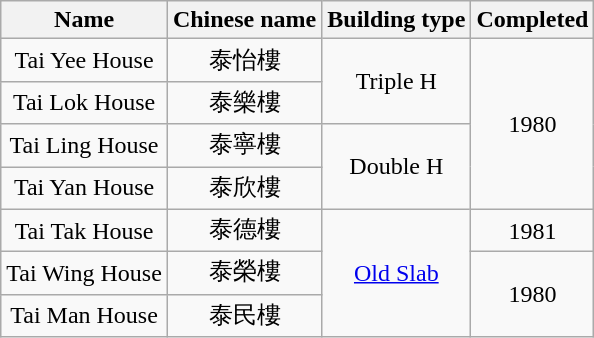<table class="wikitable" style="text-align: center">
<tr>
<th>Name</th>
<th>Chinese name</th>
<th>Building type</th>
<th>Completed</th>
</tr>
<tr>
<td>Tai Yee House</td>
<td>泰怡樓</td>
<td rowspan="2">Triple H</td>
<td rowspan="4">1980</td>
</tr>
<tr>
<td>Tai Lok House</td>
<td>泰樂樓</td>
</tr>
<tr>
<td>Tai Ling House</td>
<td>泰寧樓</td>
<td rowspan="2">Double H</td>
</tr>
<tr>
<td>Tai Yan House</td>
<td>泰欣樓</td>
</tr>
<tr>
<td>Tai Tak House</td>
<td>泰德樓</td>
<td rowspan="3"><a href='#'>Old Slab</a></td>
<td>1981</td>
</tr>
<tr>
<td>Tai Wing House</td>
<td>泰榮樓</td>
<td rowspan="2">1980</td>
</tr>
<tr>
<td>Tai Man House</td>
<td>泰民樓</td>
</tr>
</table>
